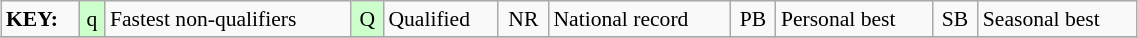<table class="wikitable" style="margin:0.5em auto; font-size:90%;position:relative;" width=60%>
<tr>
<td><strong>KEY:</strong></td>
<td bgcolor=ccffcc align=center>q</td>
<td>Fastest non-qualifiers</td>
<td bgcolor=ccffcc align=center>Q</td>
<td>Qualified</td>
<td align=center>NR</td>
<td>National record</td>
<td align=center>PB</td>
<td>Personal best</td>
<td align=center>SB</td>
<td>Seasonal best</td>
</tr>
<tr>
</tr>
</table>
